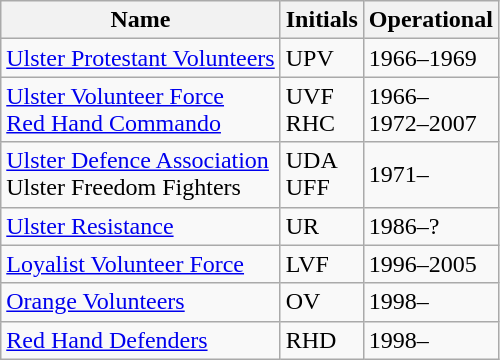<table class="wikitable sortable">
<tr>
<th>Name</th>
<th>Initials</th>
<th>Operational</th>
</tr>
<tr>
<td><a href='#'>Ulster Protestant Volunteers</a></td>
<td>UPV</td>
<td>1966–1969</td>
</tr>
<tr>
<td><a href='#'>Ulster Volunteer Force</a><br><a href='#'>Red Hand Commando</a></td>
<td>UVF<br>RHC</td>
<td>1966–<br>1972–2007</td>
</tr>
<tr>
<td><a href='#'>Ulster Defence Association</a><br>Ulster Freedom Fighters</td>
<td>UDA<br>UFF</td>
<td>1971–</td>
</tr>
<tr>
<td><a href='#'>Ulster Resistance</a></td>
<td>UR</td>
<td>1986–?</td>
</tr>
<tr>
<td><a href='#'>Loyalist Volunteer Force</a></td>
<td>LVF</td>
<td>1996–2005</td>
</tr>
<tr>
<td><a href='#'>Orange Volunteers</a></td>
<td>OV</td>
<td>1998–</td>
</tr>
<tr>
<td><a href='#'>Red Hand Defenders</a></td>
<td>RHD</td>
<td>1998–</td>
</tr>
</table>
